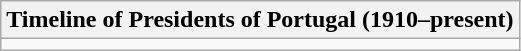<table class="wikitable">
<tr>
<th> Timeline of Presidents of Portugal (1910–present)</th>
</tr>
<tr>
<td></td>
</tr>
</table>
